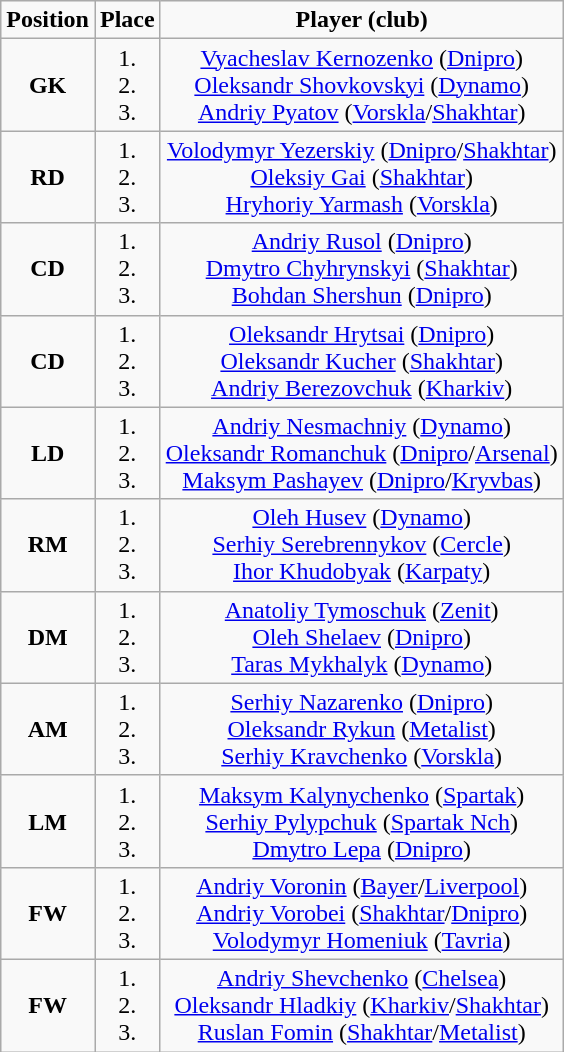<table class="wikitable" style="text-align:center;margin-left:1em;">
<tr>
<td align="center"><strong>Position</strong></td>
<td align="center"><strong>Place</strong></td>
<td align="center"><strong>Player (club)</strong></td>
</tr>
<tr>
<td align="center"><strong>GK</strong></td>
<td align="center">1.<br>2.<br>3.</td>
<td align="center"><a href='#'>Vyacheslav Kernozenko</a> (<a href='#'>Dnipro</a>)<br> <a href='#'>Oleksandr Shovkovskyi</a> (<a href='#'>Dynamo</a>)<br> <a href='#'>Andriy Pyatov</a> (<a href='#'>Vorskla</a>/<a href='#'>Shakhtar</a>)</td>
</tr>
<tr>
<td align="center"><strong>RD</strong></td>
<td align="center">1.<br>2.<br>3.</td>
<td align="center"><a href='#'>Volodymyr Yezerskiy</a> (<a href='#'>Dnipro</a>/<a href='#'>Shakhtar</a>)<br> <a href='#'>Oleksiy Gai</a> (<a href='#'>Shakhtar</a>)<br> <a href='#'>Hryhoriy Yarmash</a> (<a href='#'>Vorskla</a>)</td>
</tr>
<tr>
<td align="center"><strong>CD</strong></td>
<td align="center">1.<br>2.<br>3.</td>
<td align="center"><a href='#'>Andriy Rusol</a> (<a href='#'>Dnipro</a>)<br> <a href='#'>Dmytro Chyhrynskyi</a> (<a href='#'>Shakhtar</a>)<br> <a href='#'>Bohdan Shershun</a> (<a href='#'>Dnipro</a>)</td>
</tr>
<tr>
<td align="center"><strong>CD</strong></td>
<td align="center">1.<br>2.<br>3.</td>
<td align="center"><a href='#'>Oleksandr Hrytsai</a> (<a href='#'>Dnipro</a>)<br> <a href='#'>Oleksandr Kucher</a> (<a href='#'>Shakhtar</a>)<br> <a href='#'>Andriy Berezovchuk</a> (<a href='#'>Kharkiv</a>)</td>
</tr>
<tr>
<td align="center"><strong>LD</strong></td>
<td align="center">1.<br>2.<br>3.</td>
<td align="center"><a href='#'>Andriy Nesmachniy</a> (<a href='#'>Dynamo</a>)<br> <a href='#'>Oleksandr Romanchuk</a> (<a href='#'>Dnipro</a>/<a href='#'>Arsenal</a>)<br> <a href='#'>Maksym Pashayev</a> (<a href='#'>Dnipro</a>/<a href='#'>Kryvbas</a>)</td>
</tr>
<tr>
<td align="center"><strong>RM</strong></td>
<td align="center">1.<br>2.<br>3.</td>
<td align="center"><a href='#'>Oleh Husev</a> (<a href='#'>Dynamo</a>)<br> <a href='#'>Serhiy Serebrennykov</a> (<a href='#'>Cercle</a>)<br> <a href='#'>Ihor Khudobyak</a> (<a href='#'>Karpaty</a>)</td>
</tr>
<tr>
<td align="center"><strong>DM</strong></td>
<td align="center">1.<br>2.<br>3.</td>
<td align="center"><a href='#'>Anatoliy Tymoschuk</a> (<a href='#'>Zenit</a>)<br> <a href='#'>Oleh Shelaev</a> (<a href='#'>Dnipro</a>)<br> <a href='#'>Taras Mykhalyk</a> (<a href='#'>Dynamo</a>)</td>
</tr>
<tr>
<td align="center"><strong>AM</strong></td>
<td align="center">1.<br>2.<br>3.</td>
<td align="center"><a href='#'>Serhiy Nazarenko</a> (<a href='#'>Dnipro</a>)<br> <a href='#'>Oleksandr Rykun</a> (<a href='#'>Metalist</a>)<br> <a href='#'>Serhiy Kravchenko</a> (<a href='#'>Vorskla</a>)</td>
</tr>
<tr>
<td align="center"><strong>LM</strong></td>
<td align="center">1.<br>2.<br>3.</td>
<td align="center"><a href='#'>Maksym Kalynychenko</a> (<a href='#'>Spartak</a>)<br> <a href='#'>Serhiy Pylypchuk</a> (<a href='#'>Spartak Nch</a>)<br> <a href='#'>Dmytro Lepa</a> (<a href='#'>Dnipro</a>)</td>
</tr>
<tr>
<td align="center"><strong>FW</strong></td>
<td align="center">1.<br>2.<br>3.</td>
<td align="center"><a href='#'>Andriy Voronin</a> (<a href='#'>Bayer</a>/<a href='#'>Liverpool</a>)<br> <a href='#'>Andriy Vorobei</a> (<a href='#'>Shakhtar</a>/<a href='#'>Dnipro</a>)<br> <a href='#'>Volodymyr Homeniuk</a> (<a href='#'>Tavria</a>)</td>
</tr>
<tr>
<td align="center"><strong>FW</strong></td>
<td align="center">1.<br>2.<br>3.</td>
<td align="center"><a href='#'>Andriy Shevchenko</a> (<a href='#'>Chelsea</a>)<br> <a href='#'>Oleksandr Hladkiy</a> (<a href='#'>Kharkiv</a>/<a href='#'>Shakhtar</a>)<br> <a href='#'>Ruslan Fomin</a> (<a href='#'>Shakhtar</a>/<a href='#'>Metalist</a>)</td>
</tr>
</table>
